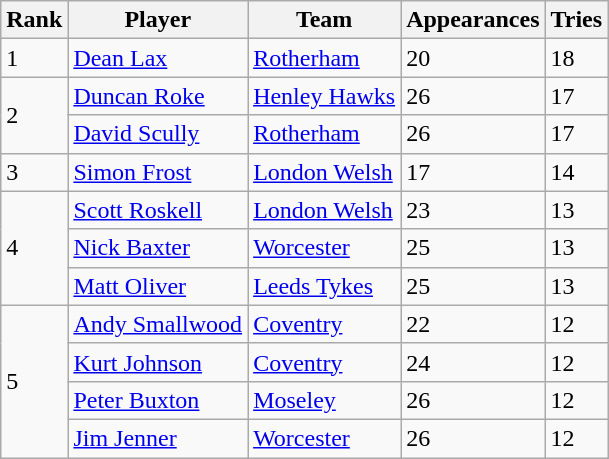<table class="wikitable">
<tr>
<th>Rank</th>
<th>Player</th>
<th>Team</th>
<th>Appearances</th>
<th>Tries</th>
</tr>
<tr>
<td>1</td>
<td> <a href='#'>Dean Lax</a></td>
<td><a href='#'>Rotherham</a></td>
<td>20</td>
<td>18</td>
</tr>
<tr>
<td rowspan=2>2</td>
<td> <a href='#'>Duncan Roke</a></td>
<td><a href='#'>Henley Hawks</a></td>
<td>26</td>
<td>17</td>
</tr>
<tr>
<td> <a href='#'>David Scully</a></td>
<td><a href='#'>Rotherham</a></td>
<td>26</td>
<td>17</td>
</tr>
<tr>
<td>3</td>
<td> <a href='#'>Simon Frost</a></td>
<td><a href='#'>London Welsh</a></td>
<td>17</td>
<td>14</td>
</tr>
<tr>
<td rowspan=3>4</td>
<td> <a href='#'>Scott Roskell</a></td>
<td><a href='#'>London Welsh</a></td>
<td>23</td>
<td>13</td>
</tr>
<tr>
<td> <a href='#'>Nick Baxter</a></td>
<td><a href='#'>Worcester</a></td>
<td>25</td>
<td>13</td>
</tr>
<tr>
<td> <a href='#'>Matt Oliver</a></td>
<td><a href='#'>Leeds Tykes</a></td>
<td>25</td>
<td>13</td>
</tr>
<tr>
<td rowspan=4>5</td>
<td> <a href='#'>Andy Smallwood</a></td>
<td><a href='#'>Coventry</a></td>
<td>22</td>
<td>12</td>
</tr>
<tr>
<td> <a href='#'>Kurt Johnson</a></td>
<td><a href='#'>Coventry</a></td>
<td>24</td>
<td>12</td>
</tr>
<tr>
<td> <a href='#'>Peter Buxton</a></td>
<td><a href='#'>Moseley</a></td>
<td>26</td>
<td>12</td>
</tr>
<tr>
<td> <a href='#'>Jim Jenner</a></td>
<td><a href='#'>Worcester</a></td>
<td>26</td>
<td>12</td>
</tr>
</table>
